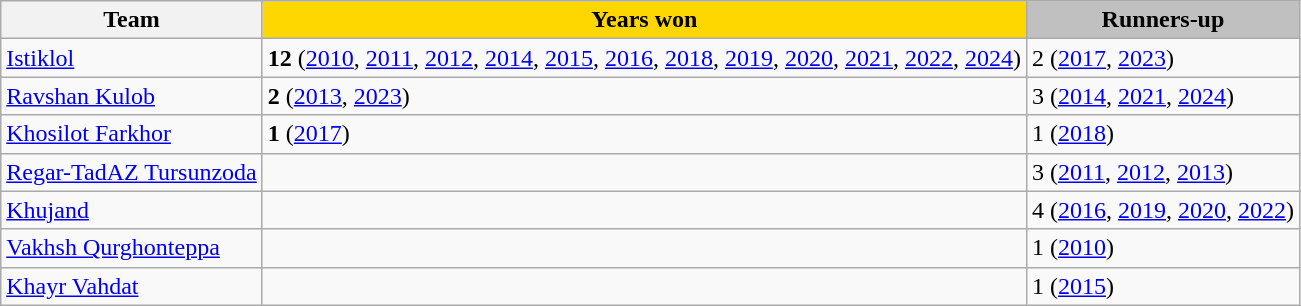<table class="wikitable" align="center">
<tr>
<th><strong>Team</strong></th>
<th style="background:gold;"><strong>Years won</strong></th>
<th style="background:silver;"><strong>Runners-up</strong></th>
</tr>
<tr>
<td><a href='#'>Istiklol</a></td>
<td><strong>12</strong> (<a href='#'>2010</a>, <a href='#'>2011</a>, <a href='#'>2012</a>, <a href='#'>2014</a>, <a href='#'>2015</a>, <a href='#'>2016</a>, <a href='#'>2018</a>, <a href='#'>2019</a>, <a href='#'>2020</a>, <a href='#'>2021</a>, <a href='#'>2022</a>, <a href='#'>2024</a>)</td>
<td>2 (<a href='#'>2017</a>, <a href='#'>2023</a>)</td>
</tr>
<tr>
<td><a href='#'>Ravshan Kulob</a></td>
<td><strong>2</strong> (<a href='#'>2013</a>, <a href='#'>2023</a>)</td>
<td>3 (<a href='#'>2014</a>, <a href='#'>2021</a>, <a href='#'>2024</a>)</td>
</tr>
<tr>
<td><a href='#'>Khosilot Farkhor</a></td>
<td><strong>1</strong> (<a href='#'>2017</a>)</td>
<td>1 (<a href='#'>2018</a>)</td>
</tr>
<tr>
<td><a href='#'>Regar-TadAZ Tursunzoda</a></td>
<td></td>
<td>3 (<a href='#'>2011</a>, <a href='#'>2012</a>, <a href='#'>2013</a>)</td>
</tr>
<tr>
<td><a href='#'>Khujand</a></td>
<td></td>
<td>4 (<a href='#'>2016</a>, <a href='#'>2019</a>, <a href='#'>2020</a>, <a href='#'>2022</a>)</td>
</tr>
<tr>
<td><a href='#'>Vakhsh Qurghonteppa</a></td>
<td></td>
<td>1 (<a href='#'>2010</a>)</td>
</tr>
<tr>
<td><a href='#'>Khayr Vahdat</a></td>
<td></td>
<td>1 (<a href='#'>2015</a>)</td>
</tr>
</table>
